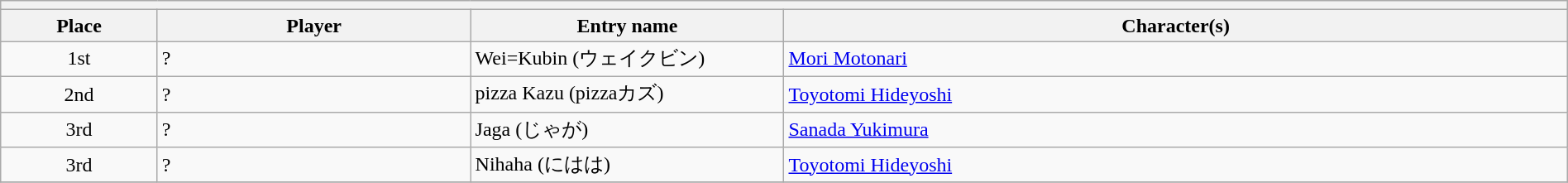<table class="wikitable" width=100%>
<tr>
<th colspan=4></th>
</tr>
<tr>
<th width=10%>Place</th>
<th width=20%>Player</th>
<th width=20%>Entry name</th>
<th width=50%>Character(s)</th>
</tr>
<tr>
<td align=center>1st</td>
<td>?</td>
<td>Wei=Kubin (ウェイクビン)</td>
<td><a href='#'>Mori Motonari</a></td>
</tr>
<tr>
<td align=center>2nd</td>
<td>?</td>
<td>pizza Kazu (pizzaカズ)</td>
<td><a href='#'>Toyotomi Hideyoshi</a></td>
</tr>
<tr>
<td align=center>3rd</td>
<td>?</td>
<td>Jaga (じゃが)</td>
<td><a href='#'>Sanada Yukimura</a></td>
</tr>
<tr>
<td align=center>3rd</td>
<td>?</td>
<td>Nihaha (にはは)</td>
<td><a href='#'>Toyotomi Hideyoshi</a></td>
</tr>
<tr>
</tr>
</table>
